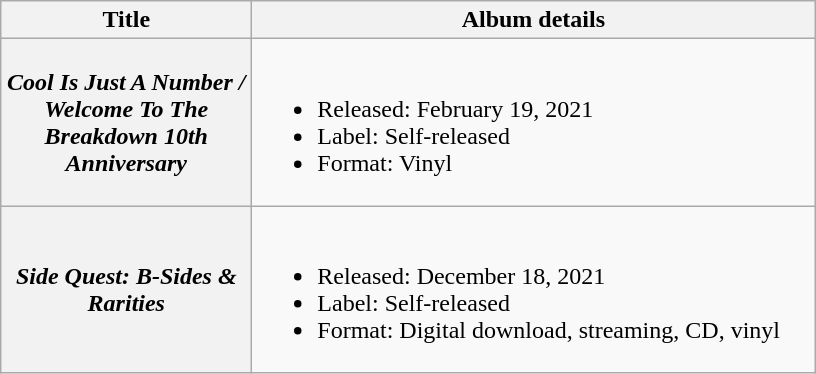<table class="wikitable plainrowheaders">
<tr>
<th scope="col" style="width:10em;">Title</th>
<th scope="col" style="width:23em;">Album details</th>
</tr>
<tr>
<th scope="row"><em>Cool Is Just A Number / Welcome To The Breakdown 10th Anniversary</em></th>
<td><br><ul><li>Released: February 19, 2021</li><li>Label: Self-released</li><li>Format: Vinyl</li></ul></td>
</tr>
<tr>
<th scope="row"><em>Side Quest:  B-Sides & Rarities</em></th>
<td><br><ul><li>Released: December 18, 2021</li><li>Label: Self-released</li><li>Format: Digital download, streaming, CD, vinyl</li></ul></td>
</tr>
</table>
